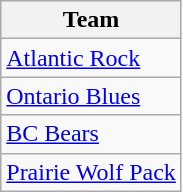<table class="wikitable">
<tr>
<th>Team</th>
</tr>
<tr>
<td><a href='#'>Atlantic Rock</a></td>
</tr>
<tr>
<td><a href='#'>Ontario Blues</a></td>
</tr>
<tr>
<td><a href='#'>BC Bears</a></td>
</tr>
<tr>
<td><a href='#'>Prairie Wolf Pack</a></td>
</tr>
</table>
